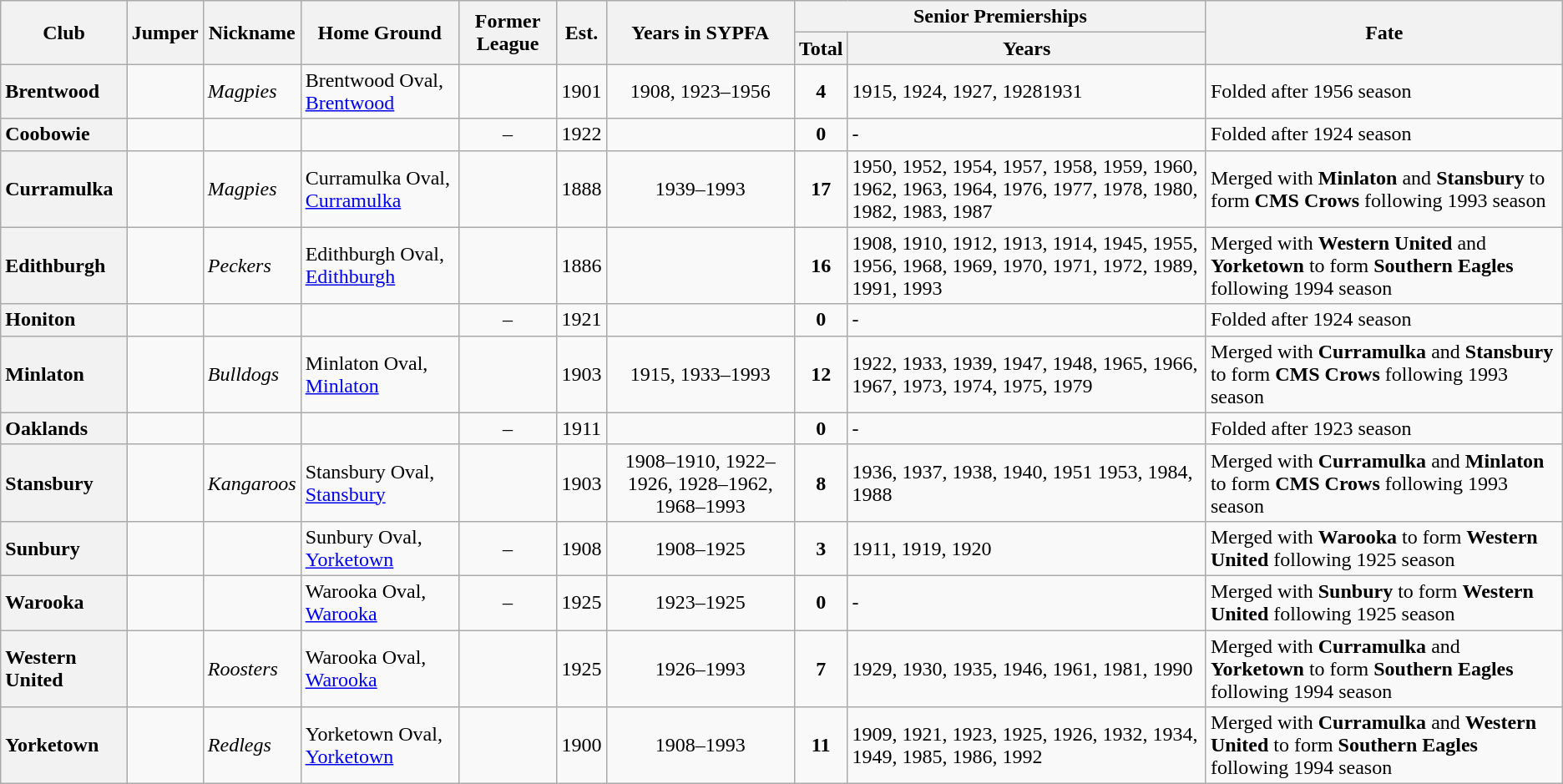<table class="wikitable sortable">
<tr>
<th rowspan="2">Club</th>
<th rowspan="2">Jumper</th>
<th rowspan="2">Nickname</th>
<th rowspan="2">Home Ground</th>
<th rowspan="2">Former League</th>
<th rowspan="2">Est.</th>
<th rowspan="2">Years in SYPFA</th>
<th colspan="2">Senior  Premierships</th>
<th rowspan="2">Fate</th>
</tr>
<tr>
<th>Total</th>
<th>Years</th>
</tr>
<tr>
<th style="text-align:left">Brentwood</th>
<td align="center"></td>
<td><em>Magpies</em></td>
<td>Brentwood Oval, <a href='#'>Brentwood</a></td>
<td align="center"></td>
<td align="center">1901</td>
<td align="center">1908, 1923–1956</td>
<td align="center"><strong>4</strong></td>
<td>1915, 1924, 1927, 19281931</td>
<td>Folded after 1956 season</td>
</tr>
<tr>
<th style="text-align:left">Coobowie</th>
<td></td>
<td></td>
<td></td>
<td align="center">–</td>
<td align="center">1922</td>
<td align="center"></td>
<td align="center"><strong>0</strong></td>
<td>-</td>
<td>Folded after 1924 season</td>
</tr>
<tr>
<th style="text-align:left">Curramulka</th>
<td></td>
<td><em>Magpies</em></td>
<td>Curramulka Oval, <a href='#'>Curramulka</a></td>
<td align="center"></td>
<td align="center">1888</td>
<td align="center">1939–1993</td>
<td align="center"><strong>17</strong></td>
<td>1950, 1952, 1954, 1957, 1958, 1959, 1960, 1962, 1963, 1964, 1976, 1977, 1978, 1980, 1982, 1983, 1987</td>
<td>Merged with <strong>Minlaton</strong> and <strong>Stansbury</strong> to form <strong>CMS Crows</strong> following 1993 season</td>
</tr>
<tr>
<th style="text-align:left">Edithburgh</th>
<td></td>
<td><em>Peckers</em></td>
<td>Edithburgh Oval, <a href='#'>Edithburgh</a></td>
<td align="center"></td>
<td align="center">1886</td>
<td align="center"></td>
<td align="center"><strong>16</strong></td>
<td>1908, 1910, 1912, 1913, 1914, 1945, 1955, 1956, 1968, 1969, 1970, 1971, 1972, 1989, 1991, 1993</td>
<td>Merged with <strong>Western United</strong> and <strong>Yorketown</strong> to form <strong>Southern Eagles</strong> following 1994 season</td>
</tr>
<tr>
<th style="text-align:left">Honiton</th>
<td></td>
<td></td>
<td></td>
<td align="center">–</td>
<td align="center">1921</td>
<td align="center"></td>
<td align="center"><strong>0</strong></td>
<td>-</td>
<td>Folded after 1924 season</td>
</tr>
<tr>
<th style="text-align:left">Minlaton</th>
<td></td>
<td><em>Bulldogs</em></td>
<td>Minlaton Oval, <a href='#'>Minlaton</a></td>
<td align="center"></td>
<td align="center">1903</td>
<td align="center">1915, 1933–1993</td>
<td align="center"><strong>12</strong></td>
<td>1922, 1933, 1939, 1947, 1948, 1965, 1966, 1967, 1973, 1974, 1975, 1979</td>
<td>Merged with <strong>Curramulka</strong> and <strong>Stansbury</strong> to form <strong>CMS Crows</strong> following 1993 season</td>
</tr>
<tr>
<th style="text-align:left">Oaklands</th>
<td align="center"></td>
<td></td>
<td></td>
<td align="center">–</td>
<td align="center">1911</td>
<td align="center"></td>
<td align="center"><strong>0</strong></td>
<td>-</td>
<td>Folded after 1923 season</td>
</tr>
<tr>
<th style="text-align:left">Stansbury</th>
<td></td>
<td><em>Kangaroos</em></td>
<td>Stansbury Oval, <a href='#'>Stansbury</a></td>
<td align="center"></td>
<td align="center">1903</td>
<td align="center">1908–1910, 1922–1926, 1928–1962, 1968–1993</td>
<td align="center"><strong>8</strong></td>
<td>1936, 1937, 1938, 1940, 1951 1953, 1984, 1988</td>
<td>Merged with <strong>Curramulka</strong> and <strong>Minlaton</strong> to form <strong>CMS Crows</strong> following 1993 season</td>
</tr>
<tr>
<th style="text-align:left">Sunbury</th>
<td></td>
<td></td>
<td>Sunbury Oval, <a href='#'>Yorketown</a></td>
<td align="center">–</td>
<td align="center">1908</td>
<td align="center">1908–1925</td>
<td align="center"><strong>3</strong></td>
<td>1911, 1919, 1920</td>
<td>Merged with <strong>Warooka</strong> to form <strong>Western United</strong> following 1925 season</td>
</tr>
<tr>
<th style="text-align:left">Warooka</th>
<td align="center"></td>
<td></td>
<td>Warooka Oval, <a href='#'>Warooka</a></td>
<td align="center">–</td>
<td align="center">1925</td>
<td align="center">1923–1925</td>
<td align="center"><strong>0</strong></td>
<td>-</td>
<td>Merged with <strong>Sunbury</strong> to form <strong>Western United</strong> following 1925 season</td>
</tr>
<tr>
<th style="text-align:left">Western United</th>
<td></td>
<td><em>Roosters</em></td>
<td>Warooka Oval, <a href='#'>Warooka</a></td>
<td align="center"></td>
<td align="center">1925</td>
<td align="center">1926–1993</td>
<td align="center"><strong>7</strong></td>
<td>1929, 1930, 1935, 1946, 1961, 1981, 1990</td>
<td>Merged with <strong>Curramulka</strong> and <strong>Yorketown</strong> to form <strong>Southern Eagles</strong> following 1994 season</td>
</tr>
<tr>
<th style="text-align:left">Yorketown</th>
<td></td>
<td><em>Redlegs</em></td>
<td>Yorketown Oval, <a href='#'>Yorketown</a></td>
<td align="center"></td>
<td align="center">1900</td>
<td align="center">1908–1993</td>
<td align="center"><strong>11</strong></td>
<td>1909, 1921, 1923, 1925, 1926, 1932, 1934, 1949, 1985, 1986, 1992</td>
<td>Merged with <strong>Curramulka</strong> and <strong>Western United</strong> to form <strong>Southern Eagles</strong> following 1994 season</td>
</tr>
</table>
